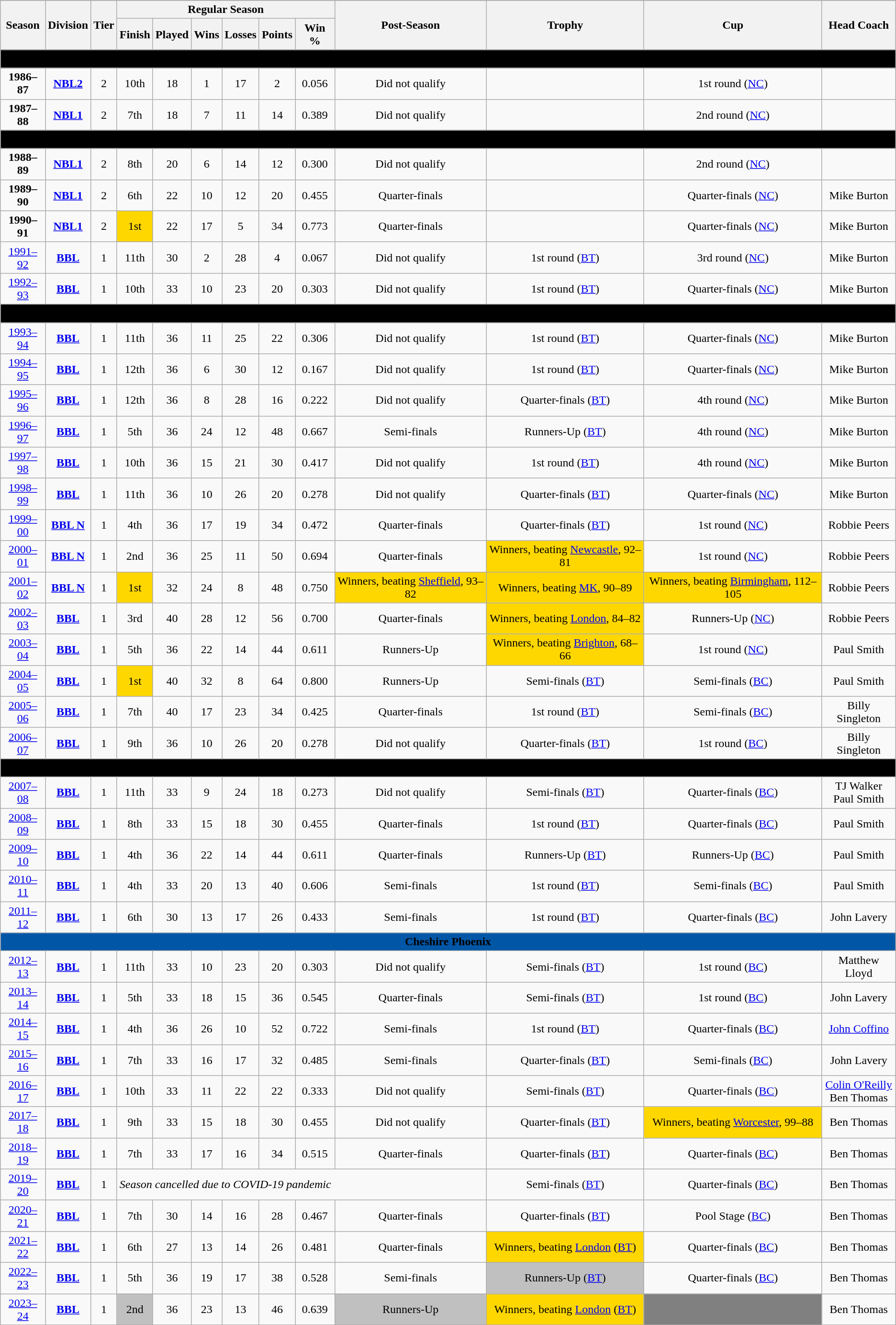<table class="wikitable mw-collapsible mw-collapsed">
<tr>
</tr>
<tr bgcolor="#efefef">
<th rowspan="2">Season</th>
<th rowspan="2">Division</th>
<th rowspan="2">Tier</th>
<th colspan="6">Regular Season</th>
<th rowspan="2">Post-Season</th>
<th rowspan="2">Trophy</th>
<th rowspan="2">Cup</th>
<th rowspan="2">Head Coach</th>
</tr>
<tr>
<th>Finish</th>
<th>Played</th>
<th>Wins</th>
<th>Losses</th>
<th>Points</th>
<th>Win %</th>
</tr>
<tr>
<td colspan="13" align=center bgcolor="black"><span><strong>Ellesmere Port Jets</strong></span></td>
</tr>
<tr>
<td style="text-align:center;"><strong>1986–87</strong></td>
<td style="text-align:center;"><strong><a href='#'>NBL2</a></strong></td>
<td style="text-align:center;">2</td>
<td style="text-align:center;">10th</td>
<td style="text-align:center;">18</td>
<td style="text-align:center;">1</td>
<td style="text-align:center;">17</td>
<td style="text-align:center;">2</td>
<td style="text-align:center;">0.056</td>
<td style="text-align:center;">Did not qualify</td>
<td style="text-align:center;"></td>
<td style="text-align:center;">1st round (<a href='#'>NC</a>)</td>
<td style="text-align:center;"></td>
</tr>
<tr>
<td style="text-align:center;"><strong>1987–88</strong></td>
<td style="text-align:center;"><strong><a href='#'>NBL1</a></strong></td>
<td style="text-align:center;">2</td>
<td style="text-align:center;">7th</td>
<td style="text-align:center;">18</td>
<td style="text-align:center;">7</td>
<td style="text-align:center;">11</td>
<td style="text-align:center;">14</td>
<td style="text-align:center;">0.389</td>
<td style="text-align:center;">Did not qualify</td>
<td style="text-align:center;"></td>
<td style="text-align:center;">2nd round (<a href='#'>NC</a>)</td>
<td style="text-align:center;"></td>
</tr>
<tr>
<td colspan="13" align=center bgcolor="black"><span><strong>Cheshire Jets</strong></span></td>
</tr>
<tr>
<td style="text-align:center;"><strong>1988–89</strong></td>
<td style="text-align:center;"><strong><a href='#'>NBL1</a></strong></td>
<td style="text-align:center;">2</td>
<td style="text-align:center;">8th</td>
<td style="text-align:center;">20</td>
<td style="text-align:center;">6</td>
<td style="text-align:center;">14</td>
<td style="text-align:center;">12</td>
<td style="text-align:center;">0.300</td>
<td style="text-align:center;">Did not qualify</td>
<td style="text-align:center;"></td>
<td style="text-align:center;">2nd round (<a href='#'>NC</a>)</td>
<td style="text-align:center;"></td>
</tr>
<tr>
<td style="text-align:center;"><strong>1989–90</strong></td>
<td style="text-align:center;"><strong><a href='#'>NBL1</a></strong></td>
<td style="text-align:center;">2</td>
<td style="text-align:center;">6th</td>
<td style="text-align:center;">22</td>
<td style="text-align:center;">10</td>
<td style="text-align:center;">12</td>
<td style="text-align:center;">20</td>
<td style="text-align:center;">0.455</td>
<td style="text-align:center;">Quarter-finals</td>
<td style="text-align:center;"></td>
<td style="text-align:center;">Quarter-finals (<a href='#'>NC</a>)</td>
<td style="text-align:center;">Mike Burton</td>
</tr>
<tr>
<td style="text-align:center;"><strong>1990–91</strong></td>
<td style="text-align:center;"><strong><a href='#'>NBL1</a></strong></td>
<td style="text-align:center;">2</td>
<td style="text-align:center;" bgcolor=gold>1st</td>
<td style="text-align:center;">22</td>
<td style="text-align:center;">17</td>
<td style="text-align:center;">5</td>
<td style="text-align:center;">34</td>
<td style="text-align:center;">0.773</td>
<td style="text-align:center;">Quarter-finals</td>
<td style="text-align:center;"></td>
<td style="text-align:center;">Quarter-finals (<a href='#'>NC</a>)</td>
<td style="text-align:center;">Mike Burton</td>
</tr>
<tr>
<td style="text-align:center;"><a href='#'>1991–92</a></td>
<td style="text-align:center;"><strong><a href='#'>BBL</a></strong></td>
<td style="text-align:center;">1</td>
<td style="text-align:center;">11th</td>
<td style="text-align:center;">30</td>
<td style="text-align:center;">2</td>
<td style="text-align:center;">28</td>
<td style="text-align:center;">4</td>
<td style="text-align:center;">0.067</td>
<td style="text-align:center;">Did not qualify</td>
<td style="text-align:center;">1st round (<a href='#'>BT</a>)</td>
<td style="text-align:center;">3rd round (<a href='#'>NC</a>)</td>
<td style="text-align:center;">Mike Burton</td>
</tr>
<tr>
<td style="text-align:center;"><a href='#'>1992–93</a></td>
<td style="text-align:center;"><strong><a href='#'>BBL</a></strong></td>
<td style="text-align:center;">1</td>
<td style="text-align:center;">10th</td>
<td style="text-align:center;">33</td>
<td style="text-align:center;">10</td>
<td style="text-align:center;">23</td>
<td style="text-align:center;">20</td>
<td style="text-align:center;">0.303</td>
<td style="text-align:center;">Did not qualify</td>
<td style="text-align:center;">1st round (<a href='#'>BT</a>)</td>
<td style="text-align:center;">Quarter-finals (<a href='#'>NC</a>)</td>
<td style="text-align:center;">Mike Burton</td>
</tr>
<tr>
<td colspan="13" align=center bgcolor="black"><span><strong>Chester Jets</strong></span></td>
</tr>
<tr>
<td style="text-align:center;"><a href='#'>1993–94</a></td>
<td style="text-align:center;"><strong><a href='#'>BBL</a></strong></td>
<td style="text-align:center;">1</td>
<td style="text-align:center;">11th</td>
<td style="text-align:center;">36</td>
<td style="text-align:center;">11</td>
<td style="text-align:center;">25</td>
<td style="text-align:center;">22</td>
<td style="text-align:center;">0.306</td>
<td style="text-align:center;">Did not qualify</td>
<td style="text-align:center;">1st round (<a href='#'>BT</a>)</td>
<td style="text-align:center;">Quarter-finals (<a href='#'>NC</a>)</td>
<td style="text-align:center;">Mike Burton</td>
</tr>
<tr>
<td style="text-align:center;"><a href='#'>1994–95</a></td>
<td style="text-align:center;"><strong><a href='#'>BBL</a></strong></td>
<td style="text-align:center;">1</td>
<td style="text-align:center;">12th</td>
<td style="text-align:center;">36</td>
<td style="text-align:center;">6</td>
<td style="text-align:center;">30</td>
<td style="text-align:center;">12</td>
<td style="text-align:center;">0.167</td>
<td style="text-align:center;">Did not qualify</td>
<td style="text-align:center;">1st round (<a href='#'>BT</a>)</td>
<td style="text-align:center;">Quarter-finals (<a href='#'>NC</a>)</td>
<td style="text-align:center;">Mike Burton</td>
</tr>
<tr>
<td style="text-align:center;"><a href='#'>1995–96</a></td>
<td style="text-align:center;"><strong><a href='#'>BBL</a></strong></td>
<td style="text-align:center;">1</td>
<td style="text-align:center;">12th</td>
<td style="text-align:center;">36</td>
<td style="text-align:center;">8</td>
<td style="text-align:center;">28</td>
<td style="text-align:center;">16</td>
<td style="text-align:center;">0.222</td>
<td style="text-align:center;">Did not qualify</td>
<td style="text-align:center;">Quarter-finals (<a href='#'>BT</a>)</td>
<td style="text-align:center;">4th round (<a href='#'>NC</a>)</td>
<td style="text-align:center;">Mike Burton</td>
</tr>
<tr>
<td style="text-align:center;"><a href='#'>1996–97</a></td>
<td style="text-align:center;"><strong><a href='#'>BBL</a></strong></td>
<td style="text-align:center;">1</td>
<td style="text-align:center;">5th</td>
<td style="text-align:center;">36</td>
<td style="text-align:center;">24</td>
<td style="text-align:center;">12</td>
<td style="text-align:center;">48</td>
<td style="text-align:center;">0.667</td>
<td style="text-align:center;">Semi-finals</td>
<td style="text-align:center;">Runners-Up (<a href='#'>BT</a>)</td>
<td style="text-align:center;">4th round (<a href='#'>NC</a>)</td>
<td style="text-align:center;">Mike Burton</td>
</tr>
<tr>
<td style="text-align:center;"><a href='#'>1997–98</a></td>
<td style="text-align:center;"><strong><a href='#'>BBL</a></strong></td>
<td style="text-align:center;">1</td>
<td style="text-align:center;">10th</td>
<td style="text-align:center;">36</td>
<td style="text-align:center;">15</td>
<td style="text-align:center;">21</td>
<td style="text-align:center;">30</td>
<td style="text-align:center;">0.417</td>
<td style="text-align:center;">Did not qualify</td>
<td style="text-align:center;">1st round (<a href='#'>BT</a>)</td>
<td style="text-align:center;">4th round (<a href='#'>NC</a>)</td>
<td style="text-align:center;">Mike Burton</td>
</tr>
<tr>
<td style="text-align:center;"><a href='#'>1998–99</a></td>
<td style="text-align:center;"><strong><a href='#'>BBL</a></strong></td>
<td style="text-align:center;">1</td>
<td style="text-align:center;">11th</td>
<td style="text-align:center;">36</td>
<td style="text-align:center;">10</td>
<td style="text-align:center;">26</td>
<td style="text-align:center;">20</td>
<td style="text-align:center;">0.278</td>
<td style="text-align:center;">Did not qualify</td>
<td style="text-align:center;">Quarter-finals (<a href='#'>BT</a>)</td>
<td style="text-align:center;">Quarter-finals (<a href='#'>NC</a>)</td>
<td style="text-align:center;">Mike Burton</td>
</tr>
<tr>
<td style="text-align:center;"><a href='#'>1999–00</a></td>
<td style="text-align:center;"><strong><a href='#'>BBL N</a></strong></td>
<td style="text-align:center;">1</td>
<td style="text-align:center;">4th</td>
<td style="text-align:center;">36</td>
<td style="text-align:center;">17</td>
<td style="text-align:center;">19</td>
<td style="text-align:center;">34</td>
<td style="text-align:center;">0.472</td>
<td style="text-align:center;">Quarter-finals</td>
<td style="text-align:center;">Quarter-finals (<a href='#'>BT</a>)</td>
<td style="text-align:center;">1st round (<a href='#'>NC</a>)</td>
<td style="text-align:center;">Robbie Peers</td>
</tr>
<tr>
<td style="text-align:center;"><a href='#'>2000–01</a></td>
<td style="text-align:center;"><strong><a href='#'>BBL N</a></strong></td>
<td style="text-align:center;">1</td>
<td style="text-align:center;">2nd</td>
<td style="text-align:center;">36</td>
<td style="text-align:center;">25</td>
<td style="text-align:center;">11</td>
<td style="text-align:center;">50</td>
<td style="text-align:center;">0.694</td>
<td style="text-align:center;">Quarter-finals</td>
<td style="text-align:center;" bgcolor=gold>Winners, beating <a href='#'>Newcastle</a>, 92–81</td>
<td style="text-align:center;">1st round (<a href='#'>NC</a>)</td>
<td style="text-align:center;">Robbie Peers</td>
</tr>
<tr>
<td style="text-align:center;"><a href='#'>2001–02</a></td>
<td style="text-align:center;"><strong><a href='#'>BBL N</a></strong></td>
<td style="text-align:center;">1</td>
<td style="text-align:center;" bgcolor=gold>1st</td>
<td style="text-align:center;">32</td>
<td style="text-align:center;">24</td>
<td style="text-align:center;">8</td>
<td style="text-align:center;">48</td>
<td style="text-align:center;">0.750</td>
<td style="text-align:center;" bgcolor=gold>Winners, beating <a href='#'>Sheffield</a>, 93–82</td>
<td style="text-align:center;" bgcolor=gold>Winners, beating <a href='#'>MK</a>, 90–89</td>
<td style="text-align:center;" bgcolor=gold>Winners, beating <a href='#'>Birmingham</a>, 112–105</td>
<td style="text-align:center;">Robbie Peers</td>
</tr>
<tr>
<td style="text-align:center;"><a href='#'>2002–03</a></td>
<td style="text-align:center;"><strong><a href='#'>BBL</a></strong></td>
<td style="text-align:center;">1</td>
<td style="text-align:center;">3rd</td>
<td style="text-align:center;">40</td>
<td style="text-align:center;">28</td>
<td style="text-align:center;">12</td>
<td style="text-align:center;">56</td>
<td style="text-align:center;">0.700</td>
<td style="text-align:center;">Quarter-finals</td>
<td style="text-align:center;" bgcolor=gold>Winners, beating <a href='#'>London</a>, 84–82</td>
<td style="text-align:center;">Runners-Up (<a href='#'>NC</a>)</td>
<td style="text-align:center;">Robbie Peers</td>
</tr>
<tr>
<td style="text-align:center;"><a href='#'>2003–04</a></td>
<td style="text-align:center;"><strong><a href='#'>BBL</a></strong></td>
<td style="text-align:center;">1</td>
<td style="text-align:center;">5th</td>
<td style="text-align:center;">36</td>
<td style="text-align:center;">22</td>
<td style="text-align:center;">14</td>
<td style="text-align:center;">44</td>
<td style="text-align:center;">0.611</td>
<td style="text-align:center;">Runners-Up</td>
<td style="text-align:center;" bgcolor=gold>Winners, beating <a href='#'>Brighton</a>, 68–66</td>
<td style="text-align:center;">1st round (<a href='#'>NC</a>)</td>
<td style="text-align:center;">Paul Smith</td>
</tr>
<tr>
<td style="text-align:center;"><a href='#'>2004–05</a></td>
<td style="text-align:center;"><strong><a href='#'>BBL</a></strong></td>
<td style="text-align:center;">1</td>
<td style="text-align:center;" bgcolor=gold>1st</td>
<td style="text-align:center;">40</td>
<td style="text-align:center;">32</td>
<td style="text-align:center;">8</td>
<td style="text-align:center;">64</td>
<td style="text-align:center;">0.800</td>
<td style="text-align:center;">Runners-Up</td>
<td style="text-align:center;">Semi-finals (<a href='#'>BT</a>)</td>
<td style="text-align:center;">Semi-finals (<a href='#'>BC</a>)</td>
<td style="text-align:center;">Paul Smith</td>
</tr>
<tr>
<td style="text-align:center;"><a href='#'>2005–06</a></td>
<td style="text-align:center;"><strong><a href='#'>BBL</a></strong></td>
<td style="text-align:center;">1</td>
<td style="text-align:center;">7th</td>
<td style="text-align:center;">40</td>
<td style="text-align:center;">17</td>
<td style="text-align:center;">23</td>
<td style="text-align:center;">34</td>
<td style="text-align:center;">0.425</td>
<td style="text-align:center;">Quarter-finals</td>
<td style="text-align:center;">1st round (<a href='#'>BT</a>)</td>
<td style="text-align:center;">Semi-finals (<a href='#'>BC</a>)</td>
<td style="text-align:center;">Billy Singleton</td>
</tr>
<tr>
<td style="text-align:center;"><a href='#'>2006–07</a></td>
<td style="text-align:center;"><strong><a href='#'>BBL</a></strong></td>
<td style="text-align:center;">1</td>
<td style="text-align:center;">9th</td>
<td style="text-align:center;">36</td>
<td style="text-align:center;">10</td>
<td style="text-align:center;">26</td>
<td style="text-align:center;">20</td>
<td style="text-align:center;">0.278</td>
<td style="text-align:center;">Did not qualify</td>
<td style="text-align:center;">Quarter-finals (<a href='#'>BT</a>)</td>
<td style="text-align:center;">1st round (<a href='#'>BC</a>)</td>
<td style="text-align:center;">Billy Singleton</td>
</tr>
<tr>
<td colspan="13" align=center bgcolor="black"><span><strong>Cheshire Jets</strong></span></td>
</tr>
<tr>
<td style="text-align:center;"><a href='#'>2007–08</a></td>
<td style="text-align:center;"><strong><a href='#'>BBL</a></strong></td>
<td style="text-align:center;">1</td>
<td style="text-align:center;">11th</td>
<td style="text-align:center;">33</td>
<td style="text-align:center;">9</td>
<td style="text-align:center;">24</td>
<td style="text-align:center;">18</td>
<td style="text-align:center;">0.273</td>
<td style="text-align:center;">Did not qualify</td>
<td style="text-align:center;">Semi-finals (<a href='#'>BT</a>)</td>
<td style="text-align:center;">Quarter-finals (<a href='#'>BC</a>)</td>
<td style="text-align:center;">TJ Walker <br> Paul Smith</td>
</tr>
<tr>
<td style="text-align:center;"><a href='#'>2008–09</a></td>
<td style="text-align:center;"><strong><a href='#'>BBL</a></strong></td>
<td style="text-align:center;">1</td>
<td style="text-align:center;">8th</td>
<td style="text-align:center;">33</td>
<td style="text-align:center;">15</td>
<td style="text-align:center;">18</td>
<td style="text-align:center;">30</td>
<td style="text-align:center;">0.455</td>
<td style="text-align:center;">Quarter-finals</td>
<td style="text-align:center;">1st round (<a href='#'>BT</a>)</td>
<td style="text-align:center;">Quarter-finals (<a href='#'>BC</a>)</td>
<td style="text-align:center;">Paul Smith</td>
</tr>
<tr>
<td style="text-align:center;"><a href='#'>2009–10</a></td>
<td style="text-align:center;"><strong><a href='#'>BBL</a></strong></td>
<td style="text-align:center;">1</td>
<td style="text-align:center;">4th</td>
<td style="text-align:center;">36</td>
<td style="text-align:center;">22</td>
<td style="text-align:center;">14</td>
<td style="text-align:center;">44</td>
<td style="text-align:center;">0.611</td>
<td style="text-align:center;">Quarter-finals</td>
<td style="text-align:center;">Runners-Up (<a href='#'>BT</a>)</td>
<td style="text-align:center;">Runners-Up (<a href='#'>BC</a>)</td>
<td style="text-align:center;">Paul Smith</td>
</tr>
<tr>
<td style="text-align:center;"><a href='#'>2010–11</a></td>
<td style="text-align:center;"><strong><a href='#'>BBL</a></strong></td>
<td style="text-align:center;">1</td>
<td style="text-align:center;">4th</td>
<td style="text-align:center;">33</td>
<td style="text-align:center;">20</td>
<td style="text-align:center;">13</td>
<td style="text-align:center;">40</td>
<td style="text-align:center;">0.606</td>
<td style="text-align:center;">Semi-finals</td>
<td style="text-align:center;">1st round (<a href='#'>BT</a>)</td>
<td style="text-align:center;">Semi-finals (<a href='#'>BC</a>)</td>
<td style="text-align:center;">Paul Smith</td>
</tr>
<tr>
<td style="text-align:center;"><a href='#'>2011–12</a></td>
<td style="text-align:center;"><strong><a href='#'>BBL</a></strong></td>
<td style="text-align:center;">1</td>
<td style="text-align:center;">6th</td>
<td style="text-align:center;">30</td>
<td style="text-align:center;">13</td>
<td style="text-align:center;">17</td>
<td style="text-align:center;">26</td>
<td style="text-align:center;">0.433</td>
<td style="text-align:center;">Semi-finals</td>
<td style="text-align:center;">1st round (<a href='#'>BT</a>)</td>
<td style="text-align:center;">Quarter-finals (<a href='#'>BC</a>)</td>
<td style="text-align:center;">John Lavery</td>
</tr>
<tr>
<td colspan="13" align=center bgcolor="#0156a6"><span><strong>Cheshire Phoenix</strong></span></td>
</tr>
<tr>
<td style="text-align:center;"><a href='#'>2012–13</a></td>
<td style="text-align:center;"><strong><a href='#'>BBL</a></strong></td>
<td style="text-align:center;">1</td>
<td style="text-align:center;">11th</td>
<td style="text-align:center;">33</td>
<td style="text-align:center;">10</td>
<td style="text-align:center;">23</td>
<td style="text-align:center;">20</td>
<td style="text-align:center;">0.303</td>
<td style="text-align:center;">Did not qualify</td>
<td style="text-align:center;">Semi-finals (<a href='#'>BT</a>)</td>
<td style="text-align:center;">1st round (<a href='#'>BC</a>)</td>
<td style="text-align:center;">Matthew Lloyd</td>
</tr>
<tr>
<td style="text-align:center;"><a href='#'>2013–14</a></td>
<td style="text-align:center;"><strong><a href='#'>BBL</a></strong></td>
<td style="text-align:center;">1</td>
<td style="text-align:center;">5th</td>
<td style="text-align:center;">33</td>
<td style="text-align:center;">18</td>
<td style="text-align:center;">15</td>
<td style="text-align:center;">36</td>
<td style="text-align:center;">0.545</td>
<td style="text-align:center;">Quarter-finals</td>
<td style="text-align:center;">Semi-finals (<a href='#'>BT</a>)</td>
<td style="text-align:center;">1st round (<a href='#'>BC</a>)</td>
<td style="text-align:center;">John Lavery</td>
</tr>
<tr>
<td style="text-align:center;"><a href='#'>2014–15</a></td>
<td style="text-align:center;"><strong><a href='#'>BBL</a></strong></td>
<td style="text-align:center;">1</td>
<td style="text-align:center;">4th</td>
<td style="text-align:center;">36</td>
<td style="text-align:center;">26</td>
<td style="text-align:center;">10</td>
<td style="text-align:center;">52</td>
<td style="text-align:center;">0.722</td>
<td style="text-align:center;">Semi-finals</td>
<td style="text-align:center;">1st round (<a href='#'>BT</a>)</td>
<td style="text-align:center;">Quarter-finals (<a href='#'>BC</a>)</td>
<td style="text-align:center;"><a href='#'>John Coffino</a></td>
</tr>
<tr>
<td style="text-align:center;"><a href='#'>2015–16</a></td>
<td style="text-align:center;"><strong><a href='#'>BBL</a></strong></td>
<td style="text-align:center;">1</td>
<td style="text-align:center;">7th</td>
<td style="text-align:center;">33</td>
<td style="text-align:center;">16</td>
<td style="text-align:center;">17</td>
<td style="text-align:center;">32</td>
<td style="text-align:center;">0.485</td>
<td style="text-align:center;">Semi-finals</td>
<td style="text-align:center;">Quarter-finals (<a href='#'>BT</a>)</td>
<td style="text-align:center;">Semi-finals (<a href='#'>BC</a>)</td>
<td style="text-align:center;">John Lavery</td>
</tr>
<tr>
<td style="text-align:center;"><a href='#'>2016–17</a></td>
<td style="text-align:center;"><strong><a href='#'>BBL</a></strong></td>
<td style="text-align:center;">1</td>
<td style="text-align:center;">10th</td>
<td style="text-align:center;">33</td>
<td style="text-align:center;">11</td>
<td style="text-align:center;">22</td>
<td style="text-align:center;">22</td>
<td style="text-align:center;">0.333</td>
<td style="text-align:center;">Did not qualify</td>
<td style="text-align:center;">Semi-finals (<a href='#'>BT</a>)</td>
<td style="text-align:center;">Quarter-finals (<a href='#'>BC</a>)</td>
<td style="text-align:center;"><a href='#'>Colin O'Reilly</a> <br> Ben Thomas</td>
</tr>
<tr>
<td style="text-align:center;"><a href='#'>2017–18</a></td>
<td style="text-align:center;"><strong><a href='#'>BBL</a></strong></td>
<td style="text-align:center;">1</td>
<td style="text-align:center;">9th</td>
<td style="text-align:center;">33</td>
<td style="text-align:center;">15</td>
<td style="text-align:center;">18</td>
<td style="text-align:center;">30</td>
<td style="text-align:center;">0.455</td>
<td style="text-align:center;">Did not qualify</td>
<td style="text-align:center;">Quarter-finals (<a href='#'>BT</a>)</td>
<td style="text-align:center;" bgcolor=gold>Winners, beating <a href='#'>Worcester</a>, 99–88</td>
<td style="text-align:center;">Ben Thomas</td>
</tr>
<tr>
<td style="text-align:center;"><a href='#'>2018–19</a></td>
<td style="text-align:center;"><strong><a href='#'>BBL</a></strong></td>
<td style="text-align:center;">1</td>
<td style="text-align:center;">7th</td>
<td style="text-align:center;">33</td>
<td style="text-align:center;">17</td>
<td style="text-align:center;">16</td>
<td style="text-align:center;">34</td>
<td style="text-align:center;">0.515</td>
<td style="text-align:center;">Quarter-finals</td>
<td style="text-align:center;">Quarter-finals (<a href='#'>BT</a>)</td>
<td style="text-align:center;">Quarter-finals (<a href='#'>BC</a>)</td>
<td style="text-align:center;">Ben Thomas</td>
</tr>
<tr>
<td style="text-align:center;"><a href='#'>2019–20</a></td>
<td style="text-align:center;"><strong><a href='#'>BBL</a></strong></td>
<td style="text-align:center;">1</td>
<td colspan=7 align=left><em>Season cancelled due to COVID-19 pandemic</em></td>
<td style="text-align:center;">Semi-finals (<a href='#'>BT</a>)</td>
<td style="text-align:center;">Quarter-finals (<a href='#'>BC</a>)</td>
<td style="text-align:center;">Ben Thomas</td>
</tr>
<tr>
<td style="text-align:center;"><a href='#'>2020–21</a></td>
<td style="text-align:center;"><strong><a href='#'>BBL</a></strong></td>
<td style="text-align:center;">1</td>
<td style="text-align:center;">7th</td>
<td style="text-align:center;">30</td>
<td style="text-align:center;">14</td>
<td style="text-align:center;">16</td>
<td style="text-align:center;">28</td>
<td style="text-align:center;">0.467</td>
<td style="text-align:center;">Quarter-finals</td>
<td style="text-align:center;">Quarter-finals (<a href='#'>BT</a>)</td>
<td style="text-align:center;">Pool Stage (<a href='#'>BC</a>)</td>
<td style="text-align:center;">Ben Thomas</td>
</tr>
<tr>
<td style="text-align:center;"><a href='#'>2021–22</a></td>
<td style="text-align:center;"><strong><a href='#'>BBL</a></strong></td>
<td style="text-align:center;">1</td>
<td style="text-align:center;">6th</td>
<td style="text-align:center;">27</td>
<td style="text-align:center;">13</td>
<td style="text-align:center;">14</td>
<td style="text-align:center;">26</td>
<td style="text-align:center;">0.481</td>
<td style="text-align:center;">Quarter-finals</td>
<td style="text-align:center;"bgcolor=gold>Winners, beating <a href='#'>London</a> (<a href='#'>BT</a>)</td>
<td style="text-align:center;">Quarter-finals (<a href='#'>BC</a>)</td>
<td style="text-align:center;">Ben Thomas</td>
</tr>
<tr>
<td style="text-align:center;"><a href='#'>2022–23</a></td>
<td style="text-align:center;"><strong><a href='#'>BBL</a></strong></td>
<td style="text-align:center;">1</td>
<td style="text-align:center;">5th</td>
<td style="text-align:center;">36</td>
<td style="text-align:center;">19</td>
<td style="text-align:center;">17</td>
<td style="text-align:center;">38</td>
<td style="text-align:center;">0.528</td>
<td style="text-align:center;">Semi-finals</td>
<td style="text-align:center;"bgcolor=silver>Runners-Up (<a href='#'>BT</a>)</td>
<td style="text-align:center;">Quarter-finals (<a href='#'>BC</a>)</td>
<td style="text-align:center;">Ben Thomas</td>
</tr>
<tr>
<td style="text-align:center;"><a href='#'>2023–24</a></td>
<td style="text-align:center;"><strong><a href='#'>BBL</a></strong></td>
<td style="text-align:center;">1</td>
<td style="text-align:center;"bgcolor=silver>2nd</td>
<td style="text-align:center;">36</td>
<td style="text-align:center;">23</td>
<td style="text-align:center;">13</td>
<td style="text-align:center;">46</td>
<td style="text-align:center;">0.639</td>
<td style="text-align:center;"bgcolor=silver>Runners-Up</td>
<td style="text-align:center;"bgcolor=gold>Winners, beating <a href='#'>London</a> (<a href='#'>BT</a>)</td>
<td style="text-align:center;"bgcolor=grey></td>
<td style="text-align:center;">Ben Thomas</td>
</tr>
</table>
